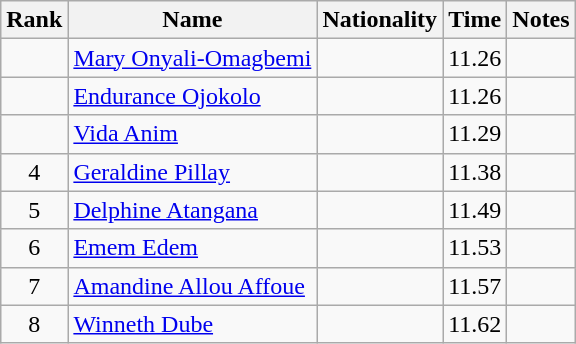<table class="wikitable sortable" style="text-align:center">
<tr>
<th>Rank</th>
<th>Name</th>
<th>Nationality</th>
<th>Time</th>
<th>Notes</th>
</tr>
<tr>
<td></td>
<td align=left><a href='#'>Mary Onyali-Omagbemi</a></td>
<td align=left></td>
<td>11.26</td>
<td></td>
</tr>
<tr>
<td></td>
<td align=left><a href='#'>Endurance Ojokolo</a></td>
<td align=left></td>
<td>11.26</td>
<td></td>
</tr>
<tr>
<td></td>
<td align=left><a href='#'>Vida Anim</a></td>
<td align=left></td>
<td>11.29</td>
<td></td>
</tr>
<tr>
<td>4</td>
<td align=left><a href='#'>Geraldine Pillay</a></td>
<td align=left></td>
<td>11.38</td>
<td></td>
</tr>
<tr>
<td>5</td>
<td align=left><a href='#'>Delphine Atangana</a></td>
<td align=left></td>
<td>11.49</td>
<td></td>
</tr>
<tr>
<td>6</td>
<td align=left><a href='#'>Emem Edem</a></td>
<td align=left></td>
<td>11.53</td>
<td></td>
</tr>
<tr>
<td>7</td>
<td align=left><a href='#'>Amandine Allou Affoue</a></td>
<td align=left></td>
<td>11.57</td>
<td></td>
</tr>
<tr>
<td>8</td>
<td align=left><a href='#'>Winneth Dube</a></td>
<td align=left></td>
<td>11.62</td>
<td></td>
</tr>
</table>
